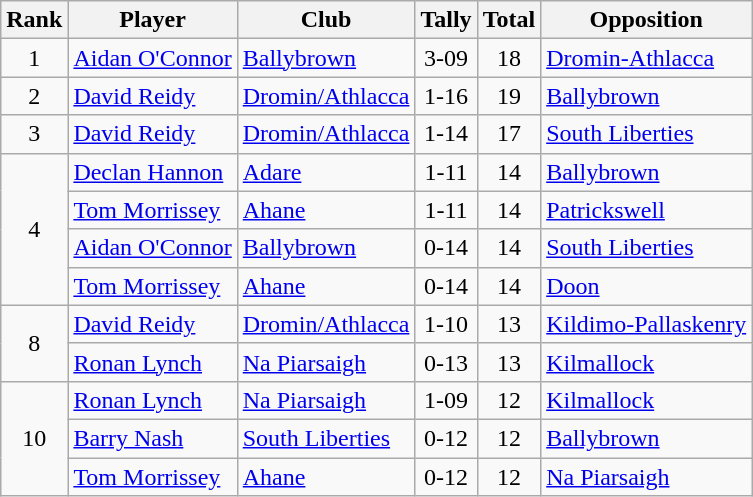<table class="wikitable">
<tr>
<th>Rank</th>
<th>Player</th>
<th>Club</th>
<th>Tally</th>
<th>Total</th>
<th>Opposition</th>
</tr>
<tr>
<td rowspan="1" style="text-align:center;">1</td>
<td><a href='#'>Aidan O'Connor</a></td>
<td><a href='#'>Ballybrown</a></td>
<td align=center>3-09</td>
<td align=center>18</td>
<td><a href='#'>Dromin-Athlacca</a></td>
</tr>
<tr>
<td rowspan="1" style="text-align:center;">2</td>
<td><a href='#'>David Reidy</a></td>
<td><a href='#'>Dromin/Athlacca</a></td>
<td align=center>1-16</td>
<td align=center>19</td>
<td><a href='#'>Ballybrown</a></td>
</tr>
<tr>
<td rowspan="1" style="text-align:center;">3</td>
<td><a href='#'>David Reidy</a></td>
<td><a href='#'>Dromin/Athlacca</a></td>
<td align=center>1-14</td>
<td align=center>17</td>
<td><a href='#'>South Liberties</a></td>
</tr>
<tr>
<td rowspan="4" style="text-align:center;">4</td>
<td><a href='#'>Declan Hannon</a></td>
<td><a href='#'>Adare</a></td>
<td align=center>1-11</td>
<td align=center>14</td>
<td><a href='#'>Ballybrown</a></td>
</tr>
<tr>
<td><a href='#'>Tom Morrissey</a></td>
<td><a href='#'>Ahane</a></td>
<td align=center>1-11</td>
<td align=center>14</td>
<td><a href='#'>Patrickswell</a></td>
</tr>
<tr>
<td><a href='#'>Aidan O'Connor</a></td>
<td><a href='#'>Ballybrown</a></td>
<td align=center>0-14</td>
<td align=center>14</td>
<td><a href='#'>South Liberties</a></td>
</tr>
<tr>
<td><a href='#'>Tom Morrissey</a></td>
<td><a href='#'>Ahane</a></td>
<td align=center>0-14</td>
<td align=center>14</td>
<td><a href='#'>Doon</a></td>
</tr>
<tr>
<td rowspan="2" style="text-align:center;">8</td>
<td><a href='#'>David Reidy</a></td>
<td><a href='#'>Dromin/Athlacca</a></td>
<td align=center>1-10</td>
<td align=center>13</td>
<td><a href='#'>Kildimo-Pallaskenry</a></td>
</tr>
<tr>
<td><a href='#'>Ronan Lynch</a></td>
<td><a href='#'>Na Piarsaigh</a></td>
<td align=center>0-13</td>
<td align=center>13</td>
<td><a href='#'>Kilmallock</a></td>
</tr>
<tr>
<td rowspan="3" style="text-align:center;">10</td>
<td><a href='#'>Ronan Lynch</a></td>
<td><a href='#'>Na Piarsaigh</a></td>
<td align=center>1-09</td>
<td align=center>12</td>
<td><a href='#'>Kilmallock</a></td>
</tr>
<tr>
<td><a href='#'>Barry Nash</a></td>
<td><a href='#'>South Liberties</a></td>
<td align=center>0-12</td>
<td align=center>12</td>
<td><a href='#'>Ballybrown</a></td>
</tr>
<tr>
<td><a href='#'>Tom Morrissey</a></td>
<td><a href='#'>Ahane</a></td>
<td align=center>0-12</td>
<td align=center>12</td>
<td><a href='#'>Na Piarsaigh</a></td>
</tr>
</table>
